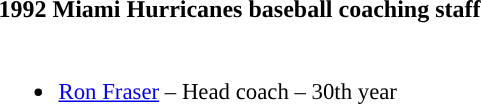<table class="toccolours">
<tr>
<th colspan=9>1992 Miami Hurricanes baseball coaching staff</th>
</tr>
<tr>
<td style="text-align: left; font-size: 95%;" valign="top"><br><ul><li><a href='#'>Ron Fraser</a> – Head coach – 30th year</li></ul></td>
</tr>
</table>
